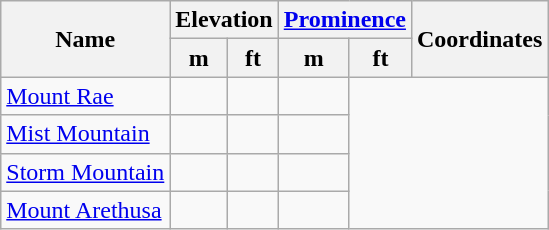<table class="wikitable sortable">
<tr>
<th rowspan=2>Name</th>
<th colspan=2>Elevation</th>
<th colspan=2><a href='#'>Prominence</a></th>
<th rowspan=2>Coordinates</th>
</tr>
<tr>
<th>m</th>
<th>ft</th>
<th>m</th>
<th>ft</th>
</tr>
<tr>
<td><a href='#'>Mount Rae</a></td>
<td></td>
<td></td>
<td></td>
</tr>
<tr>
<td><a href='#'>Mist Mountain</a></td>
<td></td>
<td></td>
<td></td>
</tr>
<tr>
<td><a href='#'>Storm Mountain</a></td>
<td></td>
<td></td>
<td></td>
</tr>
<tr>
<td><a href='#'>Mount Arethusa</a></td>
<td></td>
<td></td>
<td></td>
</tr>
</table>
